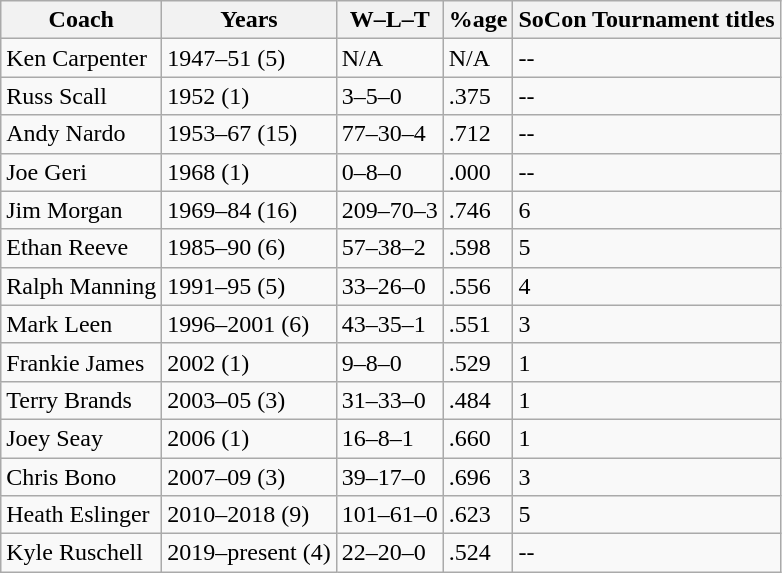<table class=wikitable>
<tr>
<th>Coach</th>
<th>Years</th>
<th>W–L–T</th>
<th>%age</th>
<th>SoCon Tournament titles</th>
</tr>
<tr>
<td>Ken Carpenter</td>
<td>1947–51 (5)</td>
<td>N/A</td>
<td>N/A</td>
<td>--</td>
</tr>
<tr>
<td>Russ Scall</td>
<td>1952 (1)</td>
<td>3–5–0</td>
<td>.375</td>
<td>--</td>
</tr>
<tr>
<td>Andy Nardo</td>
<td>1953–67 (15)</td>
<td>77–30–4</td>
<td>.712</td>
<td>--</td>
</tr>
<tr>
<td>Joe Geri</td>
<td>1968 (1)</td>
<td>0–8–0</td>
<td>.000</td>
<td>--</td>
</tr>
<tr>
<td>Jim Morgan</td>
<td>1969–84 (16)</td>
<td>209–70–3</td>
<td>.746</td>
<td>6</td>
</tr>
<tr>
<td>Ethan Reeve</td>
<td>1985–90 (6)</td>
<td>57–38–2</td>
<td>.598</td>
<td>5</td>
</tr>
<tr>
<td>Ralph Manning</td>
<td>1991–95 (5)</td>
<td>33–26–0</td>
<td>.556</td>
<td>4</td>
</tr>
<tr>
<td>Mark Leen</td>
<td>1996–2001 (6)</td>
<td>43–35–1</td>
<td>.551</td>
<td>3</td>
</tr>
<tr>
<td>Frankie James</td>
<td>2002 (1)</td>
<td>9–8–0</td>
<td>.529</td>
<td>1</td>
</tr>
<tr>
<td>Terry Brands</td>
<td>2003–05 (3)</td>
<td>31–33–0</td>
<td>.484</td>
<td>1</td>
</tr>
<tr>
<td>Joey Seay</td>
<td>2006 (1)</td>
<td>16–8–1</td>
<td>.660</td>
<td>1</td>
</tr>
<tr>
<td>Chris Bono</td>
<td>2007–09 (3)</td>
<td>39–17–0</td>
<td>.696</td>
<td>3</td>
</tr>
<tr>
<td>Heath Eslinger</td>
<td>2010–2018 (9)</td>
<td>101–61–0</td>
<td>.623</td>
<td>5</td>
</tr>
<tr>
<td>Kyle Ruschell</td>
<td>2019–present (4)</td>
<td>22–20–0</td>
<td>.524</td>
<td>--</td>
</tr>
</table>
